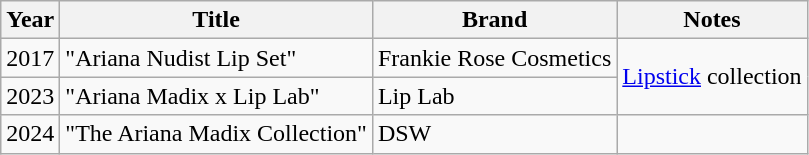<table class="wikitable">
<tr>
<th>Year</th>
<th>Title</th>
<th>Brand</th>
<th>Notes</th>
</tr>
<tr>
<td>2017</td>
<td>"Ariana Nudist Lip Set"</td>
<td>Frankie Rose Cosmetics</td>
<td rowspan="2"><a href='#'>Lipstick</a> collection</td>
</tr>
<tr>
<td>2023</td>
<td>"Ariana Madix x Lip Lab"</td>
<td>Lip Lab</td>
</tr>
<tr>
<td>2024</td>
<td>"The Ariana Madix Collection"</td>
<td>DSW</td>
</tr>
</table>
